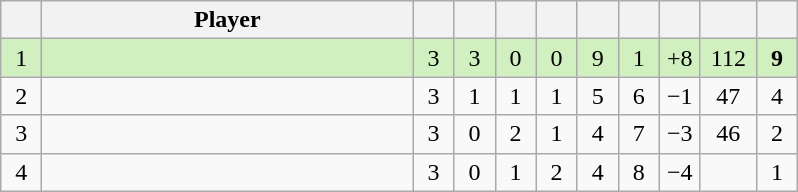<table class="wikitable" style="text-align:center; margin: 1em auto 1em auto, align:left">
<tr>
<th width=20></th>
<th width=240>Player</th>
<th width=20></th>
<th width=20></th>
<th width=20></th>
<th width=20></th>
<th width=20></th>
<th width=20></th>
<th width=20></th>
<th width=30></th>
<th width=20></th>
</tr>
<tr style="background:#D0F0C0;">
<td>1</td>
<td align=left></td>
<td>3</td>
<td>3</td>
<td>0</td>
<td>0</td>
<td>9</td>
<td>1</td>
<td>+8</td>
<td>112</td>
<td><strong>9</strong></td>
</tr>
<tr style=>
<td>2</td>
<td align=left></td>
<td>3</td>
<td>1</td>
<td>1</td>
<td>1</td>
<td>5</td>
<td>6</td>
<td>−1</td>
<td>47</td>
<td>4</td>
</tr>
<tr style=>
<td>3</td>
<td align=left></td>
<td>3</td>
<td>0</td>
<td>2</td>
<td>1</td>
<td>4</td>
<td>7</td>
<td>−3</td>
<td>46</td>
<td>2</td>
</tr>
<tr style=>
<td>4</td>
<td align=left></td>
<td>3</td>
<td>0</td>
<td>1</td>
<td>2</td>
<td>4</td>
<td>8</td>
<td>−4</td>
<td></td>
<td>1</td>
</tr>
</table>
